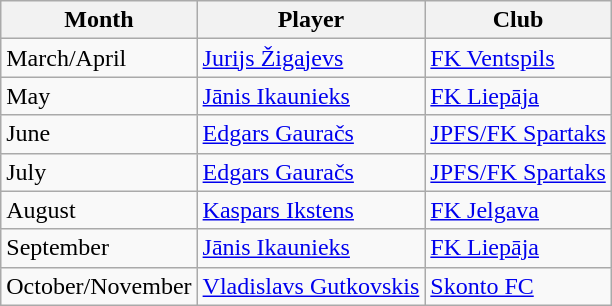<table class="wikitable">
<tr>
<th>Month</th>
<th>Player</th>
<th>Club</th>
</tr>
<tr>
<td>March/April</td>
<td> <a href='#'>Jurijs Žigajevs</a></td>
<td><a href='#'>FK Ventspils</a></td>
</tr>
<tr>
<td>May</td>
<td> <a href='#'>Jānis Ikaunieks</a></td>
<td><a href='#'>FK Liepāja</a></td>
</tr>
<tr>
<td>June</td>
<td> <a href='#'>Edgars Gauračs</a></td>
<td><a href='#'>JPFS/FK Spartaks</a></td>
</tr>
<tr>
<td>July</td>
<td> <a href='#'>Edgars Gauračs</a></td>
<td><a href='#'>JPFS/FK Spartaks</a></td>
</tr>
<tr>
<td>August</td>
<td> <a href='#'>Kaspars Ikstens</a></td>
<td><a href='#'>FK Jelgava</a></td>
</tr>
<tr>
<td>September</td>
<td> <a href='#'>Jānis Ikaunieks</a></td>
<td><a href='#'>FK Liepāja</a></td>
</tr>
<tr>
<td>October/November</td>
<td> <a href='#'>Vladislavs Gutkovskis</a></td>
<td><a href='#'>Skonto FC</a></td>
</tr>
</table>
